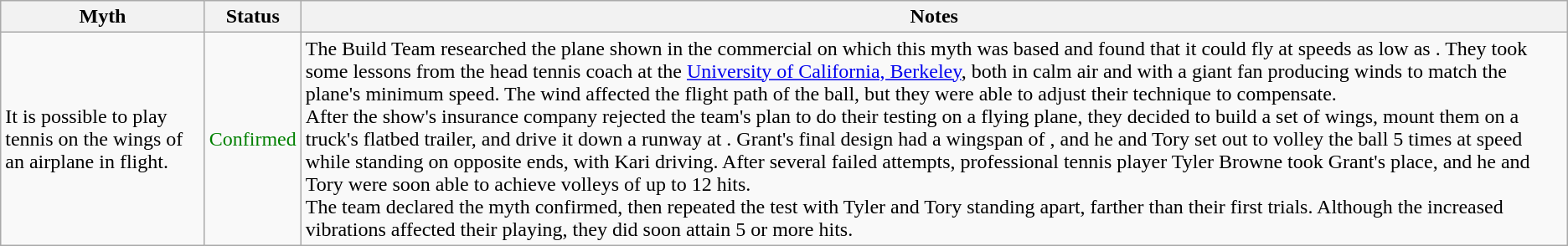<table class="wikitable plainrowheaders">
<tr>
<th scope"col">Myth</th>
<th scope"col">Status</th>
<th scope"col">Notes</th>
</tr>
<tr>
<td scope"row">It is possible to play tennis on the wings of an airplane in flight.</td>
<td style="color:green">Confirmed</td>
<td>The Build Team researched the plane shown in the commercial on which this myth was based and found that it could fly at speeds as low as . They took some lessons from the head tennis coach at the <a href='#'>University of California, Berkeley</a>, both in calm air and with a giant fan producing winds to match the plane's minimum speed. The wind affected the flight path of the ball, but they were able to adjust their technique to compensate.<br>After the show's insurance company rejected the team's plan to do their testing on a flying plane, they decided to build a set of wings, mount them on a truck's flatbed trailer, and drive it down a runway at . Grant's final design had a wingspan of , and he and Tory set out to volley the ball 5 times at speed while standing on opposite ends, with Kari driving. After several failed attempts, professional tennis player Tyler Browne took Grant's place, and he and Tory were soon able to achieve volleys of up to 12 hits.<br>The team declared the myth confirmed, then repeated the test with Tyler and Tory standing  apart, farther than their first trials. Although the increased vibrations affected their playing, they did soon attain 5 or more hits.</td>
</tr>
</table>
